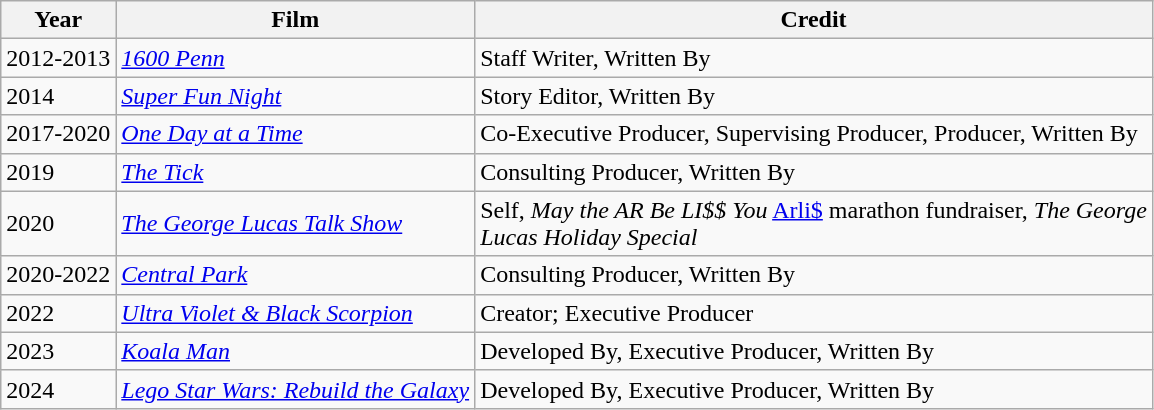<table class="wikitable">
<tr>
<th>Year</th>
<th>Film</th>
<th>Credit</th>
</tr>
<tr>
<td>2012-2013</td>
<td><em><a href='#'>1600 Penn</a></em></td>
<td>Staff Writer, Written By</td>
</tr>
<tr>
<td>2014</td>
<td><em><a href='#'>Super Fun Night</a></em></td>
<td>Story Editor, Written By</td>
</tr>
<tr>
<td>2017-2020</td>
<td><em><a href='#'>One Day at a Time</a></em></td>
<td>Co-Executive Producer, Supervising Producer, Producer, Written By</td>
</tr>
<tr>
<td>2019</td>
<td><em><a href='#'>The Tick</a></em></td>
<td>Consulting Producer, Written By</td>
</tr>
<tr>
<td>2020</td>
<td><em><a href='#'>The George Lucas Talk Show</a></em></td>
<td>Self, <em>May the AR Be LI$$ You</em> <a href='#'>Arli$</a> marathon fundraiser, <em>The George</em><br><em>Lucas Holiday Special</em></td>
</tr>
<tr>
<td>2020-2022</td>
<td><em><a href='#'>Central Park</a></em></td>
<td>Consulting Producer, Written By</td>
</tr>
<tr>
<td>2022</td>
<td><em><a href='#'>Ultra Violet & Black Scorpion</a></em></td>
<td>Creator; Executive Producer</td>
</tr>
<tr>
<td>2023</td>
<td><em><a href='#'>Koala Man</a></em></td>
<td>Developed By, Executive Producer, Written By</td>
</tr>
<tr>
<td>2024</td>
<td><em><a href='#'>Lego Star Wars: Rebuild the Galaxy</a></em></td>
<td>Developed By, Executive Producer, Written By</td>
</tr>
</table>
